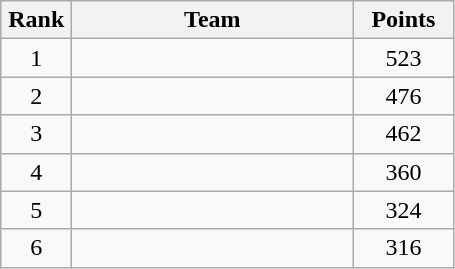<table class="wikitable" style="text-align:center;">
<tr>
<th width=40>Rank</th>
<th width=180>Team</th>
<th width=60>Points</th>
</tr>
<tr>
<td>1</td>
<td align=left></td>
<td>523</td>
</tr>
<tr>
<td>2</td>
<td align=left></td>
<td>476</td>
</tr>
<tr>
<td>3</td>
<td align=left></td>
<td>462</td>
</tr>
<tr>
<td>4</td>
<td align=left></td>
<td>360</td>
</tr>
<tr>
<td>5</td>
<td align=left></td>
<td>324</td>
</tr>
<tr>
<td>6</td>
<td align=left></td>
<td>316</td>
</tr>
</table>
